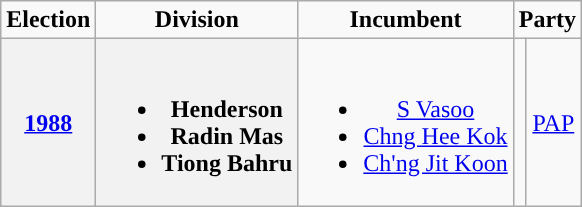<table class="wikitable" align="center" style="text-align:center">
<tr>
<td><strong>Election</strong></td>
<td><strong>Division</strong></td>
<td><strong>Incumbent</strong></td>
<td colspan="2"><strong>Party</strong></td>
</tr>
<tr>
<th><a href='#'>1988</a></th>
<th><br><ul><li>Henderson</li><li>Radin Mas</li><li>Tiong Bahru</li></ul></th>
<td><br><ul><li><a href='#'>S Vasoo</a></li><li><a href='#'>Chng Hee Kok</a></li><li><a href='#'>Ch'ng Jit Koon</a></li></ul></td>
<td></td>
<td><a href='#'>PAP</a></td>
</tr>
</table>
